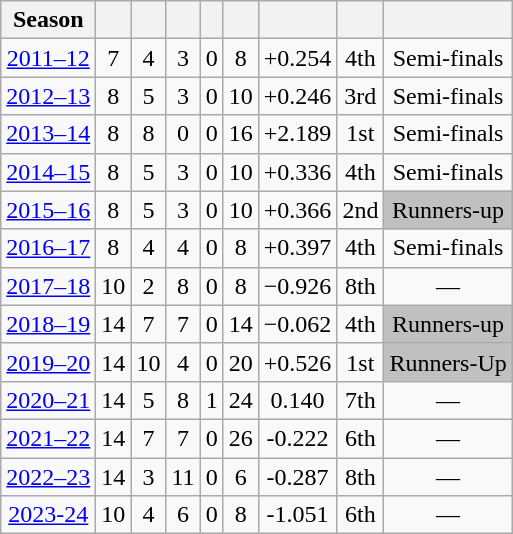<table class=wikitable style="text-align:center">
<tr>
<th>Season</th>
<th></th>
<th></th>
<th></th>
<th></th>
<th></th>
<th></th>
<th></th>
<th></th>
</tr>
<tr>
<td><a href='#'>2011–12</a></td>
<td>7</td>
<td>4</td>
<td>3</td>
<td>0</td>
<td>8</td>
<td>+0.254</td>
<td>4th</td>
<td>Semi-finals</td>
</tr>
<tr>
<td><a href='#'>2012–13</a></td>
<td>8</td>
<td>5</td>
<td>3</td>
<td>0</td>
<td>10</td>
<td>+0.246</td>
<td>3rd</td>
<td>Semi-finals</td>
</tr>
<tr>
<td><a href='#'>2013–14</a></td>
<td>8</td>
<td>8</td>
<td>0</td>
<td>0</td>
<td>16</td>
<td>+2.189</td>
<td>1st</td>
<td>Semi-finals</td>
</tr>
<tr>
<td><a href='#'>2014–15</a></td>
<td>8</td>
<td>5</td>
<td>3</td>
<td>0</td>
<td>10</td>
<td>+0.336</td>
<td>4th</td>
<td>Semi-finals</td>
</tr>
<tr>
<td><a href='#'>2015–16</a></td>
<td>8</td>
<td>5</td>
<td>3</td>
<td>0</td>
<td>10</td>
<td>+0.366</td>
<td>2nd</td>
<td style="background:silver;">Runners-up</td>
</tr>
<tr>
<td><a href='#'>2016–17</a></td>
<td>8</td>
<td>4</td>
<td>4</td>
<td>0</td>
<td>8</td>
<td>+0.397</td>
<td>4th</td>
<td>Semi-finals</td>
</tr>
<tr>
<td><a href='#'>2017–18</a></td>
<td>10</td>
<td>2</td>
<td>8</td>
<td>0</td>
<td>8</td>
<td>−0.926</td>
<td>8th</td>
<td>—</td>
</tr>
<tr>
<td><a href='#'>2018–19</a></td>
<td>14</td>
<td>7</td>
<td>7</td>
<td>0</td>
<td>14</td>
<td>−0.062</td>
<td>4th</td>
<td style="background:silver;">Runners-up</td>
</tr>
<tr>
<td><a href='#'>2019–20</a></td>
<td>14</td>
<td>10</td>
<td>4</td>
<td>0</td>
<td>20</td>
<td>+0.526</td>
<td>1st</td>
<td style="background:silver;">Runners-Up</td>
</tr>
<tr>
<td><a href='#'>2020–21</a></td>
<td>14</td>
<td>5</td>
<td>8</td>
<td>1</td>
<td>24</td>
<td>0.140</td>
<td>7th</td>
<td>—</td>
</tr>
<tr>
<td><a href='#'>2021–22</a></td>
<td>14</td>
<td>7</td>
<td>7</td>
<td>0</td>
<td>26</td>
<td>-0.222</td>
<td>6th</td>
<td>—</td>
</tr>
<tr>
<td><a href='#'>2022–23</a></td>
<td>14</td>
<td>3</td>
<td>11</td>
<td>0</td>
<td>6</td>
<td>-0.287</td>
<td>8th</td>
<td>—</td>
</tr>
<tr>
<td><a href='#'>2023-24</a></td>
<td>10</td>
<td>4</td>
<td>6</td>
<td>0</td>
<td>8</td>
<td>-1.051</td>
<td>6th</td>
<td>—</td>
</tr>
</table>
